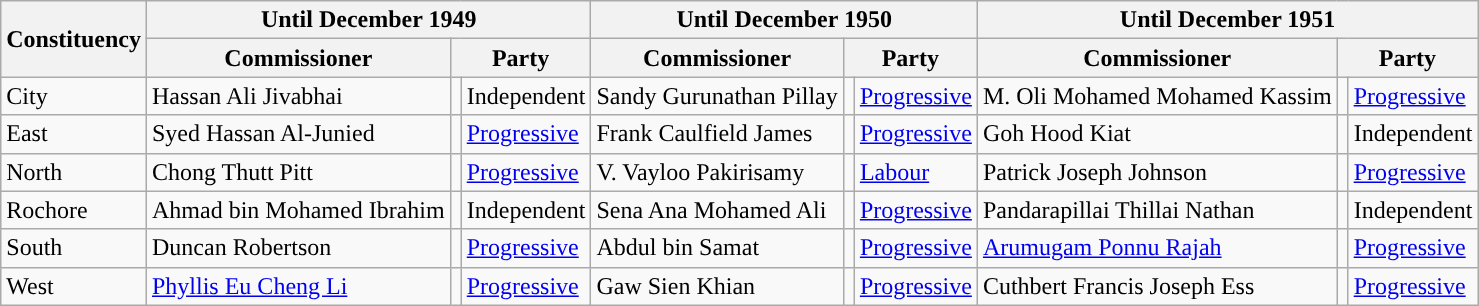<table class="wikitable sortable">
<tr>
<th rowspan="2">Constituency</th>
<th colspan="3">Until December 1949</th>
<th colspan="3">Until December 1950</th>
<th colspan="3">Until December 1951</th>
</tr>
<tr>
<th>Commissioner</th>
<th colspan="2">Party</th>
<th>Commissioner</th>
<th colspan="2">Party</th>
<th>Commissioner</th>
<th colspan="2">Party</th>
</tr>
<tr>
<td>City</td>
<td>Hassan Ali Jivabhai</td>
<td style="color:inherit;background:"></td>
<td>Independent</td>
<td>Sandy Gurunathan Pillay</td>
<td style="color:inherit;background:"></td>
<td><a href='#'>Progressive</a></td>
<td>M. Oli Mohamed Mohamed Kassim</td>
<td style="color:inherit;background:"></td>
<td><a href='#'>Progressive</a></td>
</tr>
<tr>
<td>East</td>
<td>Syed Hassan Al-Junied</td>
<td style="color:inherit;background:"></td>
<td><a href='#'>Progressive</a></td>
<td>Frank Caulfield James</td>
<td style="color:inherit;background:"></td>
<td><a href='#'>Progressive</a></td>
<td>Goh Hood Kiat</td>
<td style="color:inherit;background:"></td>
<td>Independent</td>
</tr>
<tr>
<td>North</td>
<td>Chong Thutt Pitt</td>
<td style="color:inherit;background:"></td>
<td><a href='#'>Progressive</a></td>
<td>V. Vayloo Pakirisamy</td>
<td style="color:inherit;background:"></td>
<td><a href='#'>Labour</a></td>
<td>Patrick Joseph Johnson</td>
<td style="color:inherit;background:"></td>
<td><a href='#'>Progressive</a></td>
</tr>
<tr>
<td>Rochore</td>
<td>Ahmad bin Mohamed Ibrahim</td>
<td style="color:inherit;background:"></td>
<td>Independent</td>
<td>Sena Ana Mohamed Ali</td>
<td style="color:inherit;background:"></td>
<td><a href='#'>Progressive</a></td>
<td>Pandarapillai Thillai Nathan</td>
<td style="color:inherit;background:"></td>
<td>Independent</td>
</tr>
<tr>
<td>South</td>
<td>Duncan Robertson</td>
<td style="color:inherit;background:"></td>
<td><a href='#'>Progressive</a></td>
<td>Abdul bin Samat</td>
<td style="color:inherit;background:"></td>
<td><a href='#'>Progressive</a></td>
<td><a href='#'>Arumugam Ponnu Rajah</a></td>
<td style="color:inherit;background:"></td>
<td><a href='#'>Progressive</a></td>
</tr>
<tr>
<td>West</td>
<td><a href='#'>Phyllis Eu Cheng Li</a></td>
<td style="color:inherit;background:"></td>
<td><a href='#'>Progressive</a></td>
<td>Gaw Sien Khian</td>
<td style="color:inherit;background:"></td>
<td><a href='#'>Progressive</a></td>
<td>Cuthbert Francis Joseph Ess</td>
<td style="color:inherit;background:"></td>
<td><a href='#'>Progressive</a></td>
</tr>
</table>
